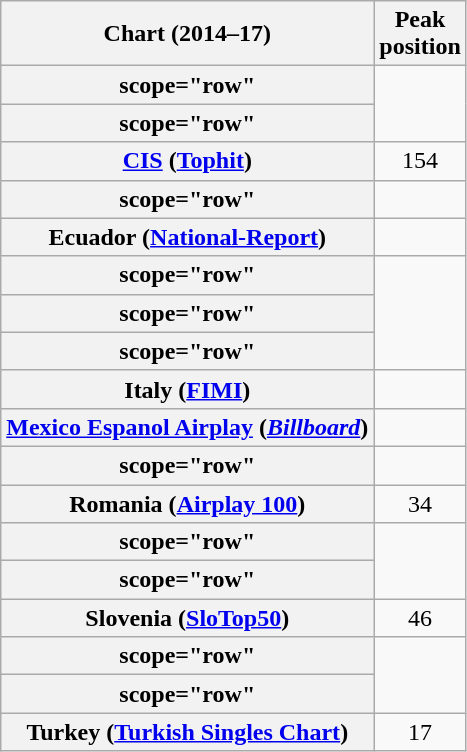<table class="wikitable sortable plainrowheaders">
<tr>
<th>Chart (2014–17)</th>
<th>Peak<br>position</th>
</tr>
<tr>
<th>scope="row" </th>
</tr>
<tr>
<th>scope="row" </th>
</tr>
<tr>
<th scope="row"><a href='#'>CIS</a> (<a href='#'>Tophit</a>)</th>
<td align="center">154</td>
</tr>
<tr>
<th>scope="row" </th>
</tr>
<tr>
<th scope="row">Ecuador (<a href='#'>National-Report</a>)</th>
<td></td>
</tr>
<tr>
<th>scope="row" </th>
</tr>
<tr>
<th>scope="row" </th>
</tr>
<tr>
<th>scope="row" </th>
</tr>
<tr>
<th scope="row">Italy (<a href='#'>FIMI</a>)</th>
<td></td>
</tr>
<tr>
<th scope="row"><a href='#'>Mexico Espanol Airplay</a> (<em><a href='#'>Billboard</a></em>)</th>
<td></td>
</tr>
<tr>
<th>scope="row" </th>
</tr>
<tr>
<th scope="row">Romania (<a href='#'>Airplay 100</a>)</th>
<td style="text-align:center;">34</td>
</tr>
<tr>
<th>scope="row" </th>
</tr>
<tr>
<th>scope="row" </th>
</tr>
<tr>
<th scope="row">Slovenia (<a href='#'>SloTop50</a>)</th>
<td align=center>46</td>
</tr>
<tr>
<th>scope="row" </th>
</tr>
<tr>
<th>scope="row" </th>
</tr>
<tr>
<th scope="row">Turkey (<a href='#'>Turkish Singles Chart</a>)</th>
<td style="text-align:center;">17</td>
</tr>
</table>
